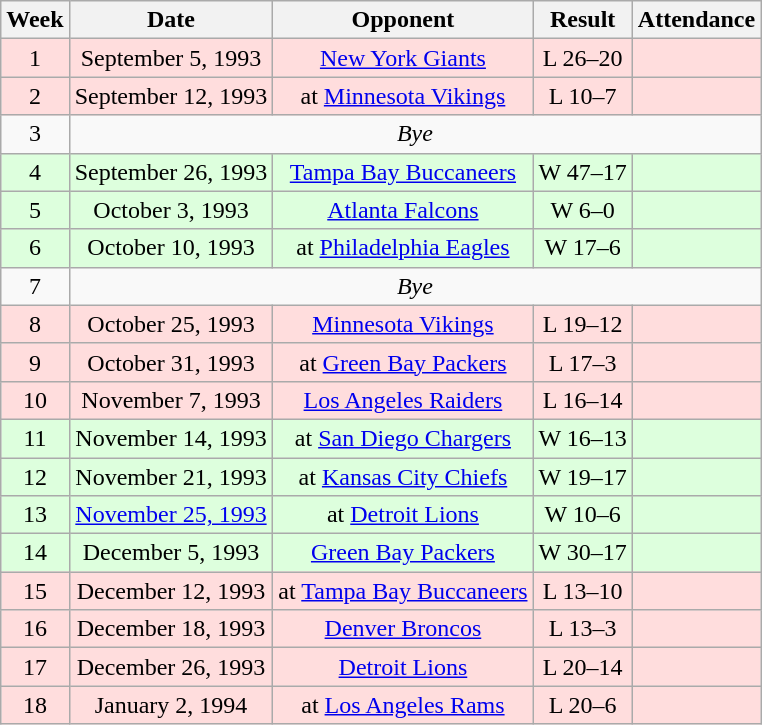<table class="wikitable" align="center">
<tr>
<th>Week</th>
<th>Date</th>
<th>Opponent</th>
<th>Result</th>
<th>Attendance</th>
</tr>
<tr style="background: #ffdddd;" align="center">
<td>1</td>
<td>September 5, 1993</td>
<td><a href='#'>New York Giants</a></td>
<td>L 26–20</td>
<td></td>
</tr>
<tr style="background: #ffdddd;" align="center">
<td>2</td>
<td>September 12, 1993</td>
<td>at <a href='#'>Minnesota Vikings</a></td>
<td>L 10–7</td>
<td></td>
</tr>
<tr align="center">
<td>3</td>
<td colspan="4" align="center"><em>Bye</em></td>
</tr>
<tr style="background: #ddffdd;" align="center">
<td>4</td>
<td>September 26, 1993</td>
<td><a href='#'>Tampa Bay Buccaneers</a></td>
<td>W 47–17</td>
<td></td>
</tr>
<tr style="background: #ddffdd;" align="center">
<td>5</td>
<td>October 3, 1993</td>
<td><a href='#'>Atlanta Falcons</a></td>
<td>W 6–0</td>
<td></td>
</tr>
<tr style="background: #ddffdd;" align="center">
<td>6</td>
<td>October 10, 1993</td>
<td>at <a href='#'>Philadelphia Eagles</a></td>
<td>W 17–6</td>
<td></td>
</tr>
<tr align="center">
<td>7</td>
<td colspan="4" align="center"><em>Bye</em></td>
</tr>
<tr style="background: #ffdddd;" align="center">
<td>8</td>
<td>October 25, 1993</td>
<td><a href='#'>Minnesota Vikings</a></td>
<td>L 19–12</td>
<td></td>
</tr>
<tr style="background: #ffdddd;" align="center">
<td>9</td>
<td>October 31, 1993</td>
<td>at <a href='#'>Green Bay Packers</a></td>
<td>L 17–3</td>
<td></td>
</tr>
<tr style="background: #ffdddd;" align="center">
<td>10</td>
<td>November 7, 1993</td>
<td><a href='#'>Los Angeles Raiders</a></td>
<td>L 16–14</td>
<td></td>
</tr>
<tr style="background: #ddffdd;" align="center">
<td>11</td>
<td>November 14, 1993</td>
<td>at <a href='#'>San Diego Chargers</a></td>
<td>W 16–13</td>
<td></td>
</tr>
<tr style="background: #ddffdd;" align="center">
<td>12</td>
<td>November 21, 1993</td>
<td>at <a href='#'>Kansas City Chiefs</a></td>
<td>W 19–17</td>
<td></td>
</tr>
<tr style="background: #ddffdd;" align="center">
<td>13</td>
<td><a href='#'>November 25, 1993</a></td>
<td>at <a href='#'>Detroit Lions</a></td>
<td>W 10–6</td>
<td></td>
</tr>
<tr style="background: #ddffdd;" align="center">
<td>14</td>
<td>December 5, 1993</td>
<td><a href='#'>Green Bay Packers</a></td>
<td>W 30–17</td>
<td></td>
</tr>
<tr style="background: #ffdddd;" align="center">
<td>15</td>
<td>December 12, 1993</td>
<td>at <a href='#'>Tampa Bay Buccaneers</a></td>
<td>L 13–10</td>
<td></td>
</tr>
<tr style="background: #ffdddd;" align="center">
<td>16</td>
<td>December 18, 1993</td>
<td><a href='#'>Denver Broncos</a></td>
<td>L 13–3</td>
<td></td>
</tr>
<tr style="background: #ffdddd;" align="center">
<td>17</td>
<td>December 26, 1993</td>
<td><a href='#'>Detroit Lions</a></td>
<td>L 20–14</td>
<td></td>
</tr>
<tr style="background: #ffdddd;" align="center">
<td>18</td>
<td>January 2, 1994</td>
<td>at <a href='#'>Los Angeles Rams</a></td>
<td>L 20–6</td>
<td></td>
</tr>
</table>
